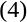<table border="0" width="100%">
<tr>
<td width="33%"></td>
<td width="34%" align="center"></td>
<td width="33%" align="center">(4)</td>
</tr>
</table>
